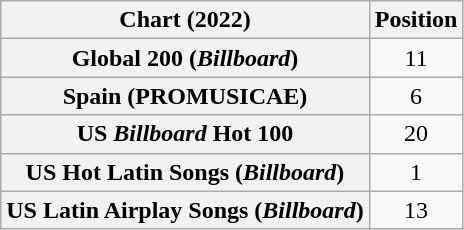<table class="wikitable sortable plainrowheaders" style="text-align:center">
<tr>
<th scope="col">Chart (2022)</th>
<th scope="col">Position</th>
</tr>
<tr>
<th scope="row">Global 200 (<em>Billboard</em>)</th>
<td>11</td>
</tr>
<tr>
<th scope="row">Spain (PROMUSICAE)</th>
<td>6</td>
</tr>
<tr>
<th scope="row">US <em>Billboard</em> Hot 100</th>
<td>20</td>
</tr>
<tr>
<th scope="row">US Hot Latin Songs (<em>Billboard</em>)</th>
<td>1</td>
</tr>
<tr>
<th scope="row">US Latin Airplay Songs (<em>Billboard</em>)</th>
<td>13</td>
</tr>
</table>
